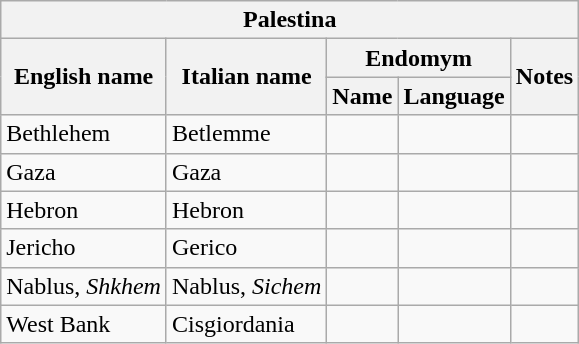<table class="wikitable sortable">
<tr>
<th colspan="5"> Palestina</th>
</tr>
<tr>
<th rowspan="2">English name</th>
<th rowspan="2">Italian name</th>
<th colspan="2">Endomym</th>
<th rowspan="2">Notes</th>
</tr>
<tr>
<th>Name</th>
<th>Language</th>
</tr>
<tr>
<td>Bethlehem</td>
<td>Betlemme</td>
<td></td>
<td></td>
<td></td>
</tr>
<tr>
<td>Gaza</td>
<td>Gaza</td>
<td></td>
<td></td>
<td></td>
</tr>
<tr>
<td>Hebron</td>
<td>Hebron</td>
<td></td>
<td></td>
<td></td>
</tr>
<tr>
<td>Jericho</td>
<td>Gerico</td>
<td></td>
<td></td>
<td></td>
</tr>
<tr>
<td>Nablus, <em>Shkhem</em></td>
<td>Nablus, <em>Sichem</em></td>
<td></td>
<td></td>
<td></td>
</tr>
<tr>
<td>West Bank</td>
<td>Cisgiordania</td>
<td></td>
<td></td>
<td></td>
</tr>
</table>
